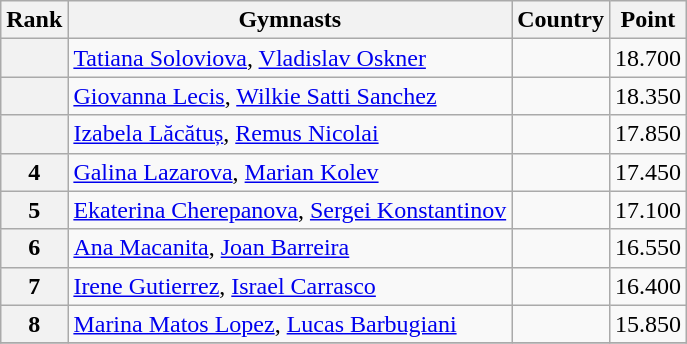<table class="wikitable sortable">
<tr>
<th>Rank</th>
<th>Gymnasts</th>
<th>Country</th>
<th>Point</th>
</tr>
<tr>
<th></th>
<td><a href='#'>Tatiana Soloviova</a>, <a href='#'>Vladislav Oskner</a></td>
<td></td>
<td>18.700</td>
</tr>
<tr>
<th></th>
<td><a href='#'>Giovanna Lecis</a>, <a href='#'>Wilkie Satti Sanchez</a></td>
<td></td>
<td>18.350</td>
</tr>
<tr>
<th></th>
<td><a href='#'>Izabela Lăcătuș</a>, <a href='#'>Remus Nicolai</a></td>
<td></td>
<td>17.850</td>
</tr>
<tr>
<th>4</th>
<td><a href='#'>Galina Lazarova</a>, <a href='#'>Marian Kolev</a></td>
<td></td>
<td>17.450</td>
</tr>
<tr>
<th>5</th>
<td><a href='#'>Ekaterina Cherepanova</a>, <a href='#'>Sergei Konstantinov</a></td>
<td></td>
<td>17.100</td>
</tr>
<tr>
<th>6</th>
<td><a href='#'>Ana Macanita</a>, <a href='#'>Joan Barreira</a></td>
<td></td>
<td>16.550</td>
</tr>
<tr>
<th>7</th>
<td><a href='#'>Irene Gutierrez</a>, <a href='#'>Israel Carrasco</a></td>
<td></td>
<td>16.400</td>
</tr>
<tr>
<th>8</th>
<td><a href='#'>Marina Matos Lopez</a>, <a href='#'>Lucas Barbugiani</a></td>
<td></td>
<td>15.850</td>
</tr>
<tr>
</tr>
</table>
